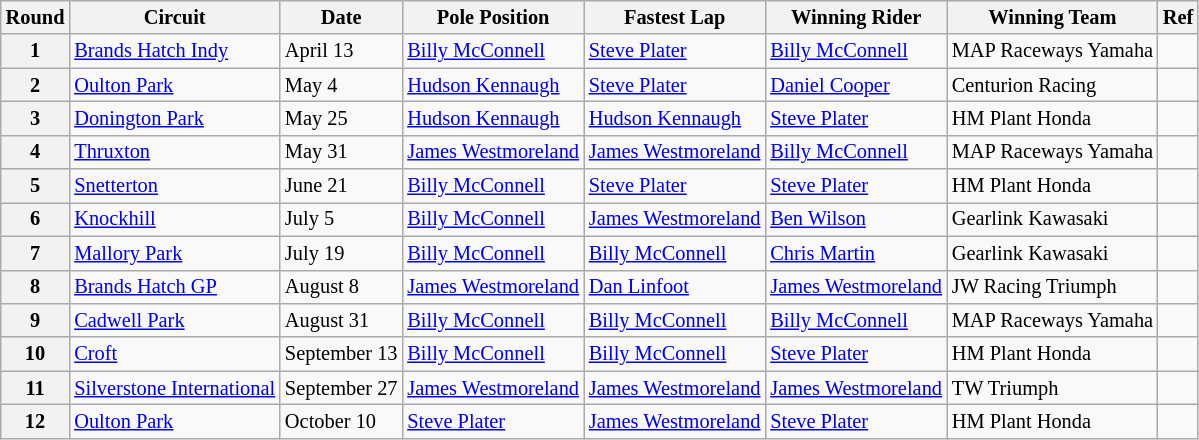<table class="wikitable" style="font-size: 85%">
<tr>
<th>Round</th>
<th>Circuit</th>
<th>Date</th>
<th>Pole Position</th>
<th>Fastest Lap</th>
<th>Winning Rider</th>
<th>Winning Team</th>
<th>Ref</th>
</tr>
<tr>
<th>1</th>
<td> <a href='#'>Brands Hatch Indy</a></td>
<td>April 13</td>
<td> <a href='#'>Billy McConnell</a></td>
<td> <a href='#'>Steve Plater</a></td>
<td> <a href='#'>Billy McConnell</a></td>
<td>MAP Raceways Yamaha</td>
<td></td>
</tr>
<tr>
<th>2</th>
<td> <a href='#'>Oulton Park</a></td>
<td>May 4</td>
<td> <a href='#'>Hudson Kennaugh</a></td>
<td> <a href='#'>Steve Plater</a></td>
<td> <a href='#'>Daniel Cooper</a></td>
<td>Centurion Racing</td>
<td></td>
</tr>
<tr>
<th>3</th>
<td> <a href='#'>Donington Park</a></td>
<td>May 25</td>
<td> <a href='#'>Hudson Kennaugh</a></td>
<td> <a href='#'>Hudson Kennaugh</a></td>
<td> <a href='#'>Steve Plater</a></td>
<td>HM Plant Honda</td>
<td></td>
</tr>
<tr>
<th>4</th>
<td> <a href='#'>Thruxton</a></td>
<td>May 31</td>
<td> <a href='#'>James Westmoreland</a></td>
<td> <a href='#'>James Westmoreland</a></td>
<td> <a href='#'>Billy McConnell</a></td>
<td>MAP Raceways Yamaha</td>
<td></td>
</tr>
<tr>
<th>5</th>
<td> <a href='#'>Snetterton</a></td>
<td>June 21</td>
<td> <a href='#'>Billy McConnell</a></td>
<td> <a href='#'>Steve Plater</a></td>
<td> <a href='#'>Steve Plater</a></td>
<td>HM Plant Honda</td>
<td></td>
</tr>
<tr>
<th>6</th>
<td> <a href='#'>Knockhill</a></td>
<td>July 5</td>
<td> <a href='#'>Billy McConnell</a></td>
<td> <a href='#'>James Westmoreland</a></td>
<td> <a href='#'>Ben Wilson</a></td>
<td>Gearlink Kawasaki</td>
<td></td>
</tr>
<tr>
<th>7</th>
<td> <a href='#'>Mallory Park</a></td>
<td>July 19</td>
<td> <a href='#'>Billy McConnell</a></td>
<td> <a href='#'>Billy McConnell</a></td>
<td> <a href='#'>Chris Martin</a></td>
<td>Gearlink Kawasaki</td>
<td></td>
</tr>
<tr>
<th>8</th>
<td> <a href='#'>Brands Hatch GP</a></td>
<td>August 8</td>
<td> <a href='#'>James Westmoreland</a></td>
<td> <a href='#'>Dan Linfoot</a></td>
<td> <a href='#'>James Westmoreland</a></td>
<td>JW Racing Triumph</td>
<td></td>
</tr>
<tr>
<th>9</th>
<td> <a href='#'>Cadwell Park</a></td>
<td>August 31</td>
<td> <a href='#'>Billy McConnell</a></td>
<td> <a href='#'>Billy McConnell</a></td>
<td> <a href='#'>Billy McConnell</a></td>
<td>MAP Raceways Yamaha</td>
<td></td>
</tr>
<tr>
<th>10</th>
<td> <a href='#'>Croft</a></td>
<td>September 13</td>
<td> <a href='#'>Billy McConnell</a></td>
<td> <a href='#'>Billy McConnell</a></td>
<td> <a href='#'>Steve Plater</a></td>
<td>HM Plant Honda</td>
<td></td>
</tr>
<tr>
<th>11</th>
<td> <a href='#'>Silverstone International</a></td>
<td>September 27</td>
<td> <a href='#'>James Westmoreland</a></td>
<td> <a href='#'>James Westmoreland</a></td>
<td> <a href='#'>James Westmoreland</a></td>
<td>TW Triumph</td>
<td></td>
</tr>
<tr>
<th>12</th>
<td> <a href='#'>Oulton Park</a></td>
<td>October 10</td>
<td> <a href='#'>Steve Plater</a></td>
<td> <a href='#'>James Westmoreland</a></td>
<td> <a href='#'>Steve Plater</a></td>
<td>HM Plant Honda</td>
<td></td>
</tr>
</table>
